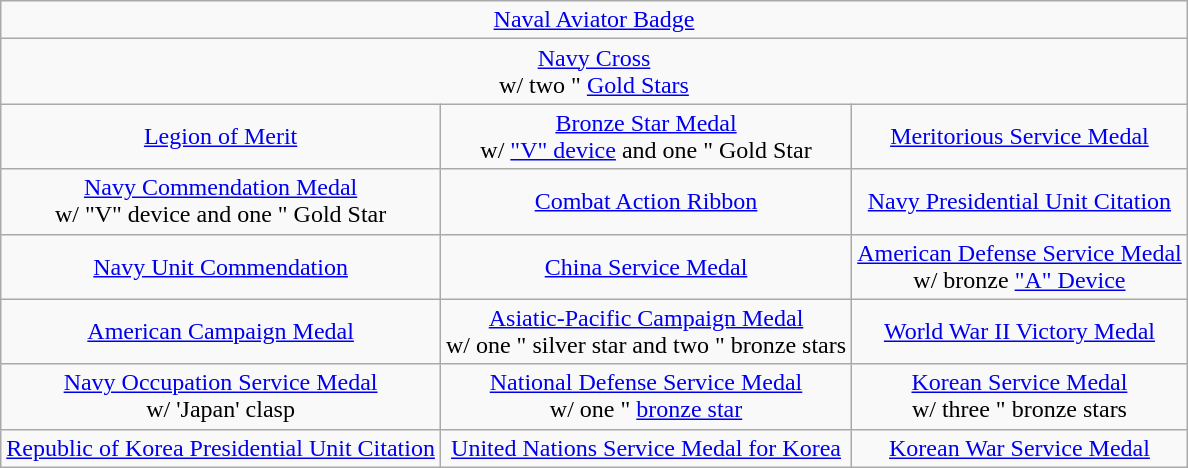<table class="wikitable" style="margin:1em auto; text-align:center;">
<tr>
<td colspan="3"><a href='#'>Naval Aviator Badge</a></td>
</tr>
<tr>
<td colspan="3"><a href='#'>Navy Cross</a><br>w/ two " <a href='#'>Gold Stars</a></td>
</tr>
<tr>
<td><a href='#'>Legion of Merit</a></td>
<td><a href='#'>Bronze Star Medal</a><br>w/ <a href='#'>"V" device</a> and one " Gold Star</td>
<td><a href='#'>Meritorious Service Medal</a></td>
</tr>
<tr ->
<td><a href='#'>Navy Commendation Medal</a><br>w/ "V" device and one " Gold Star</td>
<td><a href='#'>Combat Action Ribbon</a></td>
<td><a href='#'>Navy Presidential Unit Citation</a></td>
</tr>
<tr>
<td><a href='#'>Navy Unit Commendation</a></td>
<td><a href='#'>China Service Medal</a></td>
<td><a href='#'>American Defense Service Medal</a><br>w/ bronze <a href='#'>"A" Device</a></td>
</tr>
<tr>
<td><a href='#'>American Campaign Medal</a></td>
<td><a href='#'>Asiatic-Pacific Campaign Medal</a><br>w/ one " silver star and two " bronze stars</td>
<td><a href='#'>World War II Victory Medal</a></td>
</tr>
<tr>
<td><a href='#'>Navy Occupation Service Medal</a><br>w/ 'Japan' clasp</td>
<td><a href='#'>National Defense Service Medal</a><br>w/ one " <a href='#'>bronze star</a></td>
<td><a href='#'>Korean Service Medal</a><br>w/ three " bronze stars</td>
</tr>
<tr>
<td><a href='#'>Republic of Korea Presidential Unit Citation</a></td>
<td><a href='#'>United Nations Service Medal for Korea</a></td>
<td><a href='#'>Korean War Service Medal</a></td>
</tr>
</table>
